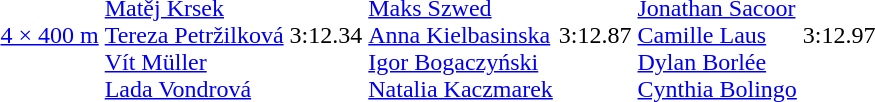<table>
<tr>
<td><a href='#'>4 × 400 m</a></td>
<td><br><a href='#'>Matěj Krsek</a><br><a href='#'>Tereza Petržilková</a><br><a href='#'>Vít Müller</a><br><a href='#'>Lada Vondrová</a><br></td>
<td>3:12.34 </td>
<td><br><a href='#'>Maks Szwed</a><br><a href='#'>Anna Kielbasinska</a><br><a href='#'>Igor Bogaczyński</a><br><a href='#'>Natalia Kaczmarek</a><br></td>
<td>3:12.87 </td>
<td><br><a href='#'>Jonathan Sacoor</a><br><a href='#'>Camille Laus</a><br><a href='#'>Dylan Borlée</a><br><a href='#'>Cynthia Bolingo</a><br></td>
<td>3:12.97 </td>
</tr>
</table>
